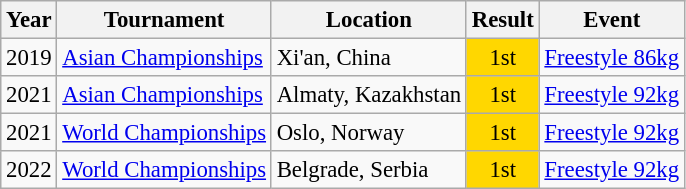<table class="wikitable" style="font-size:95%;">
<tr>
<th>Year</th>
<th>Tournament</th>
<th>Location</th>
<th>Result</th>
<th>Event</th>
</tr>
<tr>
<td>2019</td>
<td><a href='#'>Asian Championships</a></td>
<td>Xi'an, China</td>
<td align="center" bgcolor="gold">1st</td>
<td><a href='#'>Freestyle 86kg</a></td>
</tr>
<tr>
<td>2021</td>
<td><a href='#'>Asian Championships</a></td>
<td>Almaty, Kazakhstan</td>
<td align="center" bgcolor="gold">1st</td>
<td><a href='#'>Freestyle 92kg</a></td>
</tr>
<tr>
<td>2021</td>
<td><a href='#'>World Championships</a></td>
<td>Oslo, Norway</td>
<td align="center" bgcolor="gold">1st</td>
<td><a href='#'>Freestyle 92kg</a></td>
</tr>
<tr>
<td>2022</td>
<td><a href='#'>World Championships</a></td>
<td>Belgrade, Serbia</td>
<td align="center" bgcolor="gold">1st</td>
<td><a href='#'>Freestyle 92kg</a></td>
</tr>
</table>
